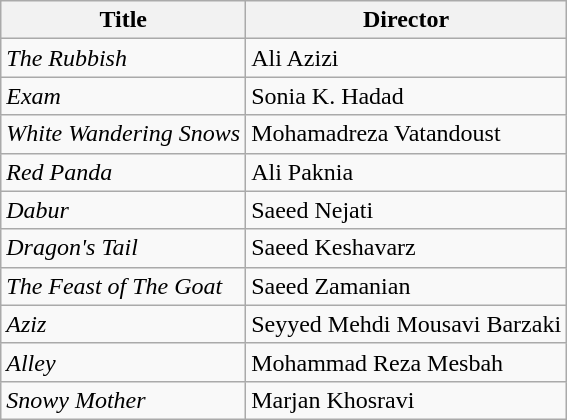<table class="wikitable sortable">
<tr>
<th>Title</th>
<th>Director</th>
</tr>
<tr>
<td><em>The Rubbish</em></td>
<td>Ali Azizi</td>
</tr>
<tr>
<td><em>Exam</em></td>
<td>Sonia K. Hadad</td>
</tr>
<tr>
<td><em>White Wandering Snows</em></td>
<td>Mohamadreza Vatandoust</td>
</tr>
<tr>
<td><em>Red Panda</em></td>
<td>Ali Paknia</td>
</tr>
<tr>
<td><em>Dabur</em></td>
<td>Saeed Nejati</td>
</tr>
<tr>
<td><em>Dragon's Tail</em></td>
<td>Saeed Keshavarz</td>
</tr>
<tr>
<td><em>The Feast of The Goat</em></td>
<td>Saeed Zamanian</td>
</tr>
<tr>
<td><em>Aziz</em></td>
<td>Seyyed Mehdi Mousavi Barzaki</td>
</tr>
<tr>
<td><em>Alley</em></td>
<td>Mohammad Reza Mesbah</td>
</tr>
<tr>
<td><em>Snowy Mother</em></td>
<td>Marjan Khosravi</td>
</tr>
</table>
